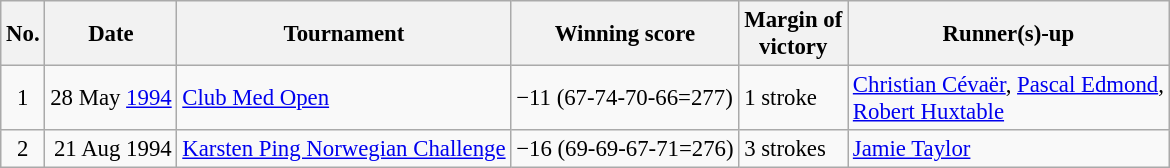<table class="wikitable" style="font-size:95%;">
<tr>
<th>No.</th>
<th>Date</th>
<th>Tournament</th>
<th>Winning score</th>
<th>Margin of<br>victory</th>
<th>Runner(s)-up</th>
</tr>
<tr>
<td align=center>1</td>
<td align=right>28 May <a href='#'>1994</a></td>
<td><a href='#'>Club Med Open</a></td>
<td>−11 (67-74-70-66=277)</td>
<td>1 stroke</td>
<td> <a href='#'>Christian Cévaër</a>,  <a href='#'>Pascal Edmond</a>,<br> <a href='#'>Robert Huxtable</a></td>
</tr>
<tr>
<td align=center>2</td>
<td align=right>21 Aug 1994</td>
<td><a href='#'>Karsten Ping Norwegian Challenge</a></td>
<td>−16 (69-69-67-71=276)</td>
<td>3 strokes</td>
<td> <a href='#'>Jamie Taylor</a></td>
</tr>
</table>
